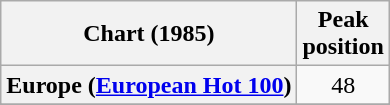<table class="wikitable sortable plainrowheaders">
<tr>
<th>Chart (1985)</th>
<th>Peak<br>position</th>
</tr>
<tr>
<th scope="row">Europe (<a href='#'>European Hot 100</a>)</th>
<td align="center">48</td>
</tr>
<tr>
</tr>
<tr>
</tr>
</table>
